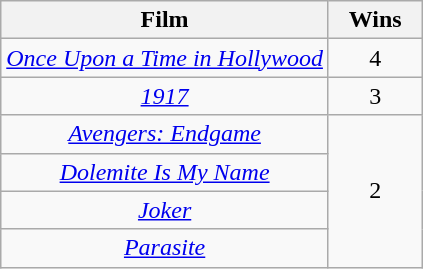<table class="wikitable" rowspan="2" style="text-align:center;" background: #f6e39c;>
<tr>
<th scope="col" style="text-align:center;">Film</th>
<th scope="col" style="width:55px;">Wins</th>
</tr>
<tr>
<td><em><a href='#'>Once Upon a Time in Hollywood</a></em></td>
<td style="text-align:center">4</td>
</tr>
<tr>
<td><em><a href='#'>1917</a></em></td>
<td style="text-align:center">3</td>
</tr>
<tr>
<td><em><a href='#'>Avengers: Endgame</a></em></td>
<td rowspan=4 style="text-align:center">2</td>
</tr>
<tr>
<td><em><a href='#'>Dolemite Is My Name</a></em></td>
</tr>
<tr>
<td><em><a href='#'>Joker</a></em></td>
</tr>
<tr>
<td><em><a href='#'>Parasite</a></em></td>
</tr>
</table>
